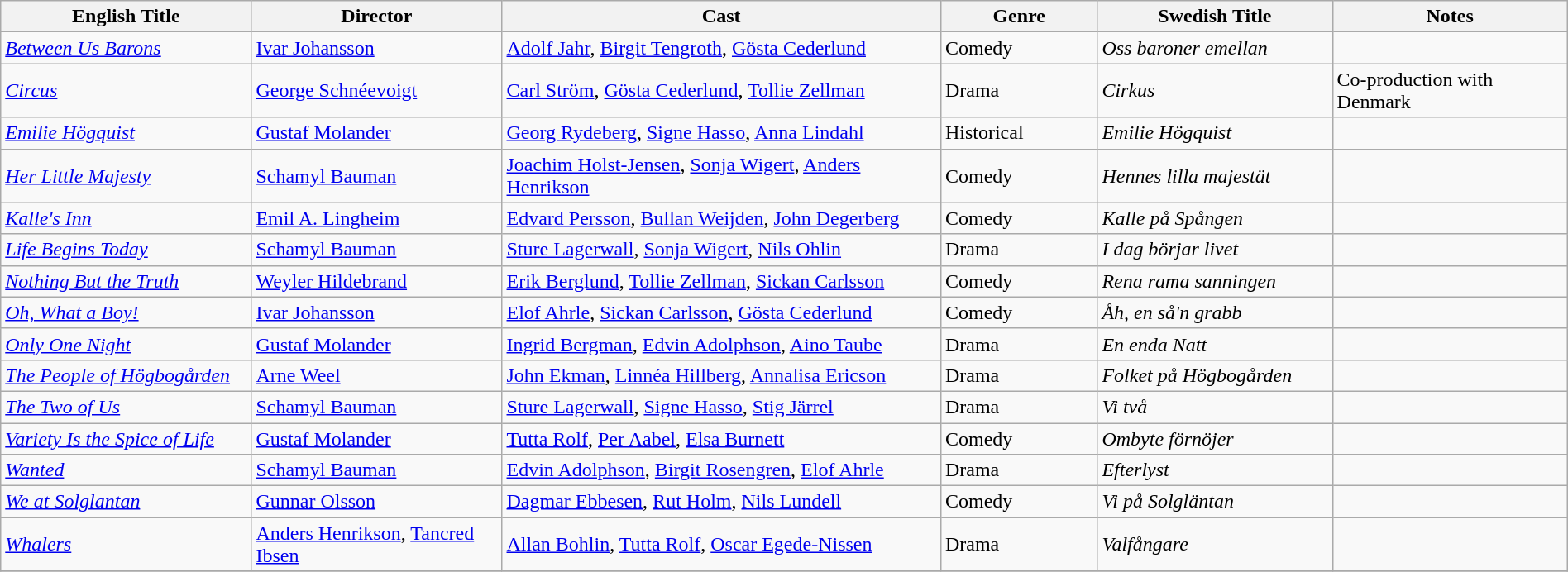<table class="wikitable" style="width:100%;">
<tr>
<th style="width:16%;">English Title</th>
<th style="width:16%;">Director</th>
<th style="width:28%;">Cast</th>
<th style="width:10%;">Genre</th>
<th style="width:15%;">Swedish Title</th>
<th style="width:15%;">Notes</th>
</tr>
<tr>
<td><em><a href='#'>Between Us Barons</a></em></td>
<td><a href='#'>Ivar Johansson</a></td>
<td><a href='#'>Adolf Jahr</a>, <a href='#'>Birgit Tengroth</a>, <a href='#'>Gösta Cederlund</a></td>
<td>Comedy</td>
<td><em>Oss baroner emellan</em></td>
<td></td>
</tr>
<tr>
<td><em><a href='#'>Circus</a></em></td>
<td><a href='#'>George Schnéevoigt</a></td>
<td><a href='#'>Carl Ström</a>, <a href='#'>Gösta Cederlund</a>, <a href='#'>Tollie Zellman</a></td>
<td>Drama</td>
<td><em>Cirkus</em></td>
<td>Co-production with Denmark</td>
</tr>
<tr>
<td><em><a href='#'>Emilie Högquist</a></em></td>
<td><a href='#'>Gustaf Molander</a></td>
<td><a href='#'>Georg Rydeberg</a>, <a href='#'>Signe Hasso</a>, <a href='#'>Anna Lindahl</a></td>
<td>Historical</td>
<td><em>Emilie Högquist</em></td>
<td></td>
</tr>
<tr>
<td><em><a href='#'>Her Little Majesty</a></em></td>
<td><a href='#'>Schamyl Bauman</a></td>
<td><a href='#'>Joachim Holst-Jensen</a>, <a href='#'>Sonja Wigert</a>, <a href='#'>Anders Henrikson</a></td>
<td>Comedy</td>
<td><em>Hennes lilla majestät</em></td>
<td></td>
</tr>
<tr>
<td><em><a href='#'>Kalle's Inn</a></em></td>
<td><a href='#'>Emil A. Lingheim</a></td>
<td><a href='#'>Edvard Persson</a>, <a href='#'>Bullan Weijden</a>, <a href='#'>John Degerberg</a></td>
<td>Comedy</td>
<td><em>Kalle på Spången</em></td>
<td></td>
</tr>
<tr>
<td><em><a href='#'>Life Begins Today</a></em></td>
<td><a href='#'>Schamyl Bauman</a></td>
<td><a href='#'>Sture Lagerwall</a>, <a href='#'>Sonja Wigert</a>, <a href='#'>Nils Ohlin</a></td>
<td>Drama</td>
<td><em>I dag börjar livet</em></td>
</tr>
<tr>
<td><em><a href='#'>Nothing But the Truth</a></em></td>
<td><a href='#'>Weyler Hildebrand</a></td>
<td><a href='#'>Erik Berglund</a>, <a href='#'>Tollie Zellman</a>, <a href='#'>Sickan Carlsson</a></td>
<td>Comedy</td>
<td><em>Rena rama sanningen</em></td>
<td></td>
</tr>
<tr>
<td><em><a href='#'>Oh, What a Boy!</a></em></td>
<td><a href='#'>Ivar Johansson</a></td>
<td><a href='#'>Elof Ahrle</a>, <a href='#'>Sickan Carlsson</a>, <a href='#'>Gösta Cederlund</a></td>
<td>Comedy</td>
<td><em>Åh, en så'n grabb</em></td>
<td></td>
</tr>
<tr>
<td><em><a href='#'>Only One Night</a></em></td>
<td><a href='#'>Gustaf Molander</a></td>
<td><a href='#'>Ingrid Bergman</a>, <a href='#'>Edvin Adolphson</a>, <a href='#'>Aino Taube</a></td>
<td>Drama</td>
<td><em>En enda Natt</em></td>
<td></td>
</tr>
<tr>
<td><em><a href='#'>The People of Högbogården</a></em></td>
<td><a href='#'>Arne Weel</a></td>
<td><a href='#'>John Ekman</a>, <a href='#'>Linnéa Hillberg</a>, <a href='#'>Annalisa Ericson</a></td>
<td>Drama</td>
<td><em>Folket på Högbogården</em></td>
<td></td>
</tr>
<tr>
<td><em><a href='#'>The Two of Us</a></em></td>
<td><a href='#'>Schamyl Bauman</a></td>
<td><a href='#'>Sture Lagerwall</a>, <a href='#'>Signe Hasso</a>, <a href='#'>Stig Järrel</a></td>
<td>Drama</td>
<td><em>Vi två</em></td>
</tr>
<tr>
<td><em><a href='#'>Variety Is the Spice of Life</a></em></td>
<td><a href='#'>Gustaf Molander</a></td>
<td><a href='#'>Tutta Rolf</a>, <a href='#'>Per Aabel</a>, <a href='#'>Elsa Burnett</a></td>
<td>Comedy</td>
<td><em>Ombyte förnöjer</em></td>
<td></td>
</tr>
<tr>
<td><em><a href='#'>Wanted</a></em></td>
<td><a href='#'>Schamyl Bauman</a></td>
<td><a href='#'>Edvin Adolphson</a>, <a href='#'>Birgit Rosengren</a>, <a href='#'>Elof Ahrle</a></td>
<td>Drama</td>
<td><em>Efterlyst</em></td>
<td></td>
</tr>
<tr>
<td><em><a href='#'>We at Solglantan</a></em></td>
<td><a href='#'>Gunnar Olsson</a></td>
<td><a href='#'>Dagmar Ebbesen</a>, <a href='#'>Rut Holm</a>, <a href='#'>Nils Lundell</a></td>
<td>Comedy</td>
<td><em>Vi på Solgläntan</em></td>
</tr>
<tr>
<td><em><a href='#'>Whalers</a></em></td>
<td><a href='#'>Anders Henrikson</a>, <a href='#'>Tancred Ibsen</a></td>
<td><a href='#'>Allan Bohlin</a>, <a href='#'>Tutta Rolf</a>, <a href='#'>Oscar Egede-Nissen</a></td>
<td>Drama</td>
<td><em>Valfångare</em></td>
<td></td>
</tr>
<tr>
</tr>
</table>
